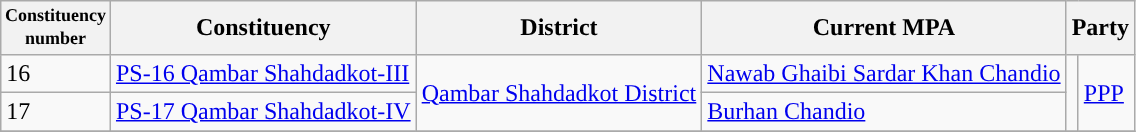<table class="wikitable">
<tr>
<th width="50px" style="font-size:75%">Constituency number</th>
<th>Constituency</th>
<th>District</th>
<th>Current MPA</th>
<th colspan="2">Party</th>
</tr>
<tr>
<td>16</td>
<td><a href='#'>PS-16 Qambar Shahdadkot-III</a></td>
<td rowspan="2"><a href='#'>Qambar Shahdadkot District</a></td>
<td><a href='#'>Nawab Ghaibi Sardar Khan Chandio</a></td>
<td rowspan="2"></td>
<td rowspan="2"><a href='#'>PPP</a></td>
</tr>
<tr>
<td>17</td>
<td><a href='#'>PS-17 Qambar Shahdadkot-IV</a></td>
<td><a href='#'>Burhan Chandio</a></td>
</tr>
<tr>
</tr>
</table>
